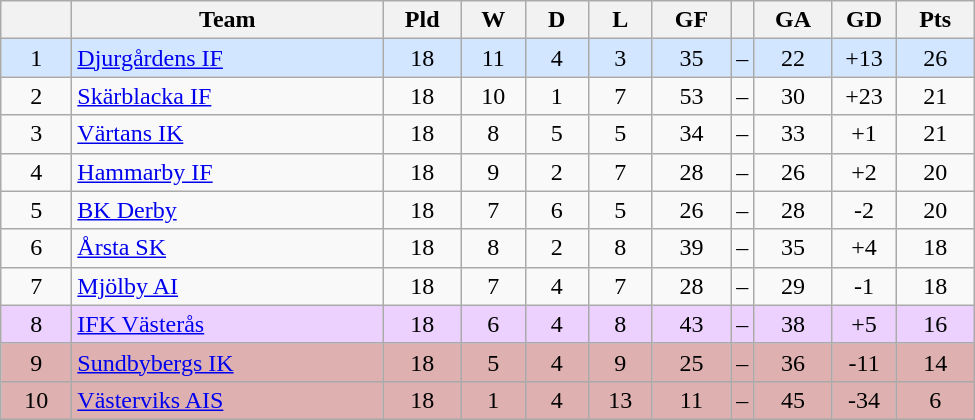<table class="wikitable" style="text-align: center;">
<tr>
<th style="width: 40px;"></th>
<th style="width: 200px;">Team</th>
<th style="width: 45px;">Pld</th>
<th style="width: 35px;">W</th>
<th style="width: 35px;">D</th>
<th style="width: 35px;">L</th>
<th style="width: 45px;">GF</th>
<th></th>
<th style="width: 45px;">GA</th>
<th style="width: 35px;">GD</th>
<th style="width: 45px;">Pts</th>
</tr>
<tr style="background: #d2e6ff">
<td>1</td>
<td style="text-align: left;"><a href='#'>Djurgårdens IF</a></td>
<td>18</td>
<td>11</td>
<td>4</td>
<td>3</td>
<td>35</td>
<td>–</td>
<td>22</td>
<td>+13</td>
<td>26</td>
</tr>
<tr>
<td>2</td>
<td style="text-align: left;"><a href='#'>Skärblacka IF</a></td>
<td>18</td>
<td>10</td>
<td>1</td>
<td>7</td>
<td>53</td>
<td>–</td>
<td>30</td>
<td>+23</td>
<td>21</td>
</tr>
<tr>
<td>3</td>
<td style="text-align: left;"><a href='#'>Värtans IK</a></td>
<td>18</td>
<td>8</td>
<td>5</td>
<td>5</td>
<td>34</td>
<td>–</td>
<td>33</td>
<td>+1</td>
<td>21</td>
</tr>
<tr>
<td>4</td>
<td style="text-align: left;"><a href='#'>Hammarby IF</a></td>
<td>18</td>
<td>9</td>
<td>2</td>
<td>7</td>
<td>28</td>
<td>–</td>
<td>26</td>
<td>+2</td>
<td>20</td>
</tr>
<tr>
<td>5</td>
<td style="text-align: left;"><a href='#'>BK Derby</a></td>
<td>18</td>
<td>7</td>
<td>6</td>
<td>5</td>
<td>26</td>
<td>–</td>
<td>28</td>
<td>-2</td>
<td>20</td>
</tr>
<tr>
<td>6</td>
<td style="text-align: left;"><a href='#'>Årsta SK</a></td>
<td>18</td>
<td>8</td>
<td>2</td>
<td>8</td>
<td>39</td>
<td>–</td>
<td>35</td>
<td>+4</td>
<td>18</td>
</tr>
<tr>
<td>7</td>
<td style="text-align: left;"><a href='#'>Mjölby AI</a></td>
<td>18</td>
<td>7</td>
<td>4</td>
<td>7</td>
<td>28</td>
<td>–</td>
<td>29</td>
<td>-1</td>
<td>18</td>
</tr>
<tr style="background: #ecd1ff">
<td>8</td>
<td style="text-align: left;"><a href='#'>IFK Västerås</a></td>
<td>18</td>
<td>6</td>
<td>4</td>
<td>8</td>
<td>43</td>
<td>–</td>
<td>38</td>
<td>+5</td>
<td>16</td>
</tr>
<tr style="background: #deb0b0">
<td>9</td>
<td style="text-align: left;"><a href='#'>Sundbybergs IK</a></td>
<td>18</td>
<td>5</td>
<td>4</td>
<td>9</td>
<td>25</td>
<td>–</td>
<td>36</td>
<td>-11</td>
<td>14</td>
</tr>
<tr style="background: #deb0b0">
<td>10</td>
<td style="text-align: left;"><a href='#'>Västerviks AIS</a></td>
<td>18</td>
<td>1</td>
<td>4</td>
<td>13</td>
<td>11</td>
<td>–</td>
<td>45</td>
<td>-34</td>
<td>6</td>
</tr>
</table>
